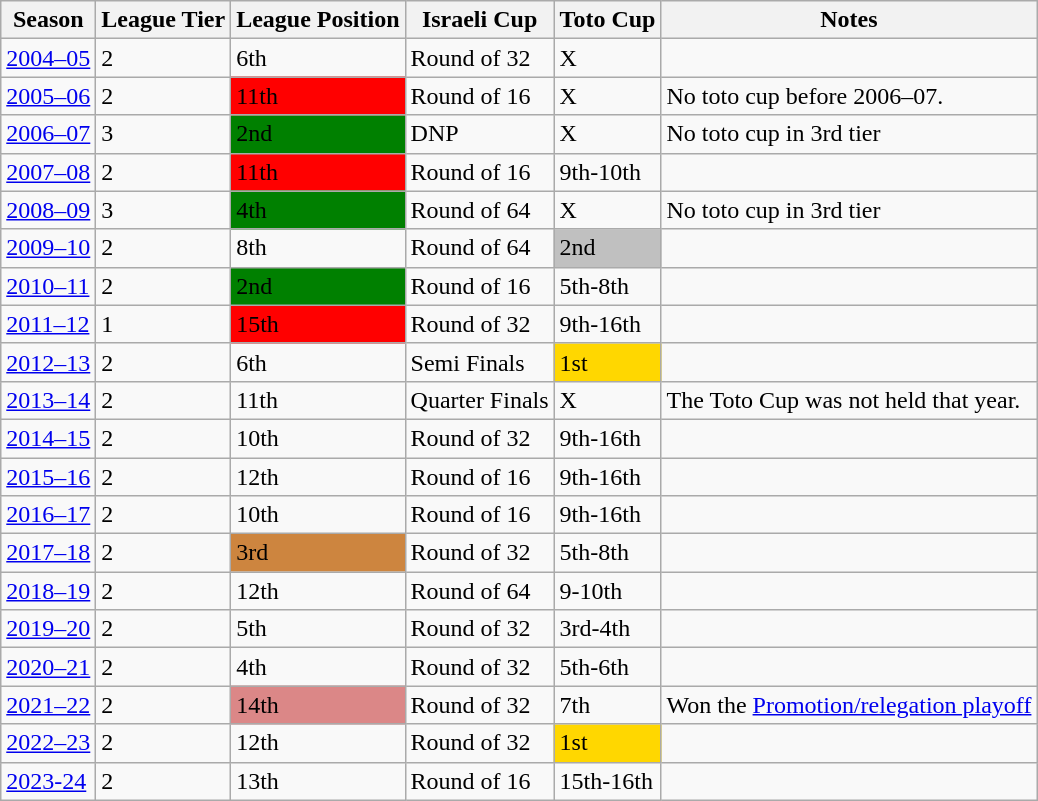<table class="wikitable">
<tr>
<th>Season</th>
<th>League Tier</th>
<th>League Position</th>
<th>Israeli Cup</th>
<th>Toto Cup</th>
<th>Notes</th>
</tr>
<tr>
<td><a href='#'>2004–05</a></td>
<td>2</td>
<td>6th</td>
<td>Round of 32</td>
<td>X</td>
<td></td>
</tr>
<tr>
<td><a href='#'>2005–06</a></td>
<td>2</td>
<td bgcolor=Red>11th</td>
<td>Round of 16</td>
<td>X</td>
<td>No toto cup before 2006–07.</td>
</tr>
<tr>
<td><a href='#'>2006–07</a></td>
<td>3</td>
<td bgcolor=Green>2nd</td>
<td>DNP</td>
<td>X</td>
<td>No toto cup in 3rd tier</td>
</tr>
<tr>
<td><a href='#'>2007–08</a></td>
<td>2</td>
<td bgcolor=Red>11th</td>
<td>Round of 16</td>
<td>9th-10th</td>
<td></td>
</tr>
<tr>
<td><a href='#'>2008–09</a></td>
<td>3</td>
<td bgcolor=Green>4th</td>
<td>Round of 64</td>
<td>X</td>
<td>No toto cup in 3rd tier</td>
</tr>
<tr>
<td><a href='#'>2009–10</a></td>
<td>2</td>
<td>8th</td>
<td>Round of 64</td>
<td bgcolor=Silver>2nd</td>
<td></td>
</tr>
<tr>
<td><a href='#'>2010–11</a></td>
<td>2</td>
<td bgcolor=Green>2nd</td>
<td>Round of 16</td>
<td>5th-8th</td>
<td></td>
</tr>
<tr>
<td><a href='#'>2011–12</a></td>
<td>1</td>
<td bgcolor=Red>15th</td>
<td>Round of 32</td>
<td>9th-16th</td>
<td></td>
</tr>
<tr>
<td><a href='#'>2012–13</a></td>
<td>2</td>
<td>6th</td>
<td>Semi Finals</td>
<td bgcolor=Gold>1st</td>
<td></td>
</tr>
<tr>
<td><a href='#'>2013–14</a></td>
<td>2</td>
<td>11th</td>
<td>Quarter Finals</td>
<td>X</td>
<td>The Toto Cup was not held that year.</td>
</tr>
<tr>
<td><a href='#'>2014–15</a></td>
<td>2</td>
<td>10th</td>
<td>Round of 32</td>
<td>9th-16th</td>
<td></td>
</tr>
<tr>
<td><a href='#'>2015–16</a></td>
<td>2</td>
<td>12th</td>
<td>Round of 16</td>
<td>9th-16th</td>
<td></td>
</tr>
<tr>
<td><a href='#'>2016–17</a></td>
<td>2</td>
<td>10th</td>
<td>Round of 16</td>
<td>9th-16th</td>
<td></td>
</tr>
<tr>
<td><a href='#'>2017–18</a></td>
<td>2</td>
<td bgcolor=Peru>3rd</td>
<td>Round of 32</td>
<td>5th-8th</td>
<td></td>
</tr>
<tr>
<td><a href='#'>2018–19</a></td>
<td>2</td>
<td>12th</td>
<td>Round of 64</td>
<td>9-10th</td>
<td></td>
</tr>
<tr>
<td><a href='#'>2019–20</a></td>
<td>2</td>
<td>5th</td>
<td>Round of 32</td>
<td>3rd-4th</td>
<td></td>
</tr>
<tr>
<td><a href='#'>2020–21</a></td>
<td>2</td>
<td>4th</td>
<td>Round of 32</td>
<td>5th-6th</td>
<td></td>
</tr>
<tr>
<td><a href='#'>2021–22</a></td>
<td>2</td>
<td bgcolor=DB8787>14th</td>
<td>Round of 32</td>
<td>7th</td>
<td>Won the <a href='#'>Promotion/relegation playoff</a></td>
</tr>
<tr>
<td><a href='#'>2022–23</a></td>
<td>2</td>
<td>12th</td>
<td>Round of 32</td>
<td bgcolor=Gold>1st</td>
<td></td>
</tr>
<tr>
<td><a href='#'>2023-24</a></td>
<td>2</td>
<td>13th</td>
<td>Round of 16</td>
<td>15th-16th</td>
</tr>
</table>
